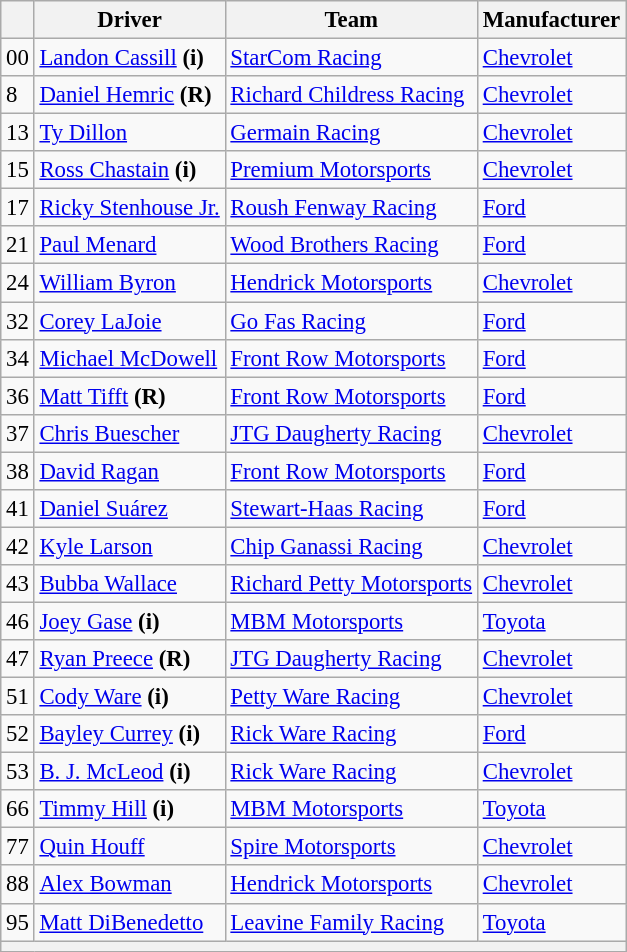<table class="wikitable" style="font-size:95%">
<tr>
<th></th>
<th>Driver</th>
<th>Team</th>
<th>Manufacturer</th>
</tr>
<tr>
<td>00</td>
<td><a href='#'>Landon Cassill</a> <strong>(i)</strong></td>
<td><a href='#'>StarCom Racing</a></td>
<td><a href='#'>Chevrolet</a></td>
</tr>
<tr>
<td>8</td>
<td><a href='#'>Daniel Hemric</a> <strong>(R)</strong></td>
<td><a href='#'>Richard Childress Racing</a></td>
<td><a href='#'>Chevrolet</a></td>
</tr>
<tr>
<td>13</td>
<td><a href='#'>Ty Dillon</a></td>
<td><a href='#'>Germain Racing</a></td>
<td><a href='#'>Chevrolet</a></td>
</tr>
<tr>
<td>15</td>
<td><a href='#'>Ross Chastain</a> <strong>(i)</strong></td>
<td><a href='#'>Premium Motorsports</a></td>
<td><a href='#'>Chevrolet</a></td>
</tr>
<tr>
<td>17</td>
<td><a href='#'>Ricky Stenhouse Jr.</a></td>
<td><a href='#'>Roush Fenway Racing</a></td>
<td><a href='#'>Ford</a></td>
</tr>
<tr>
<td>21</td>
<td><a href='#'>Paul Menard</a></td>
<td><a href='#'>Wood Brothers Racing</a></td>
<td><a href='#'>Ford</a></td>
</tr>
<tr>
<td>24</td>
<td><a href='#'>William Byron</a></td>
<td><a href='#'>Hendrick Motorsports</a></td>
<td><a href='#'>Chevrolet</a></td>
</tr>
<tr>
<td>32</td>
<td><a href='#'>Corey LaJoie</a></td>
<td><a href='#'>Go Fas Racing</a></td>
<td><a href='#'>Ford</a></td>
</tr>
<tr>
<td>34</td>
<td><a href='#'>Michael McDowell</a></td>
<td><a href='#'>Front Row Motorsports</a></td>
<td><a href='#'>Ford</a></td>
</tr>
<tr>
<td>36</td>
<td><a href='#'>Matt Tifft</a> <strong>(R)</strong></td>
<td><a href='#'>Front Row Motorsports</a></td>
<td><a href='#'>Ford</a></td>
</tr>
<tr>
<td>37</td>
<td><a href='#'>Chris Buescher</a></td>
<td><a href='#'>JTG Daugherty Racing</a></td>
<td><a href='#'>Chevrolet</a></td>
</tr>
<tr>
<td>38</td>
<td><a href='#'>David Ragan</a></td>
<td><a href='#'>Front Row Motorsports</a></td>
<td><a href='#'>Ford</a></td>
</tr>
<tr>
<td>41</td>
<td><a href='#'>Daniel Suárez</a></td>
<td><a href='#'>Stewart-Haas Racing</a></td>
<td><a href='#'>Ford</a></td>
</tr>
<tr>
<td>42</td>
<td><a href='#'>Kyle Larson</a></td>
<td><a href='#'>Chip Ganassi Racing</a></td>
<td><a href='#'>Chevrolet</a></td>
</tr>
<tr>
<td>43</td>
<td><a href='#'>Bubba Wallace</a></td>
<td><a href='#'>Richard Petty Motorsports</a></td>
<td><a href='#'>Chevrolet</a></td>
</tr>
<tr>
<td>46</td>
<td><a href='#'>Joey Gase</a> <strong>(i)</strong></td>
<td><a href='#'>MBM Motorsports</a></td>
<td><a href='#'>Toyota</a></td>
</tr>
<tr>
<td>47</td>
<td><a href='#'>Ryan Preece</a> <strong>(R)</strong></td>
<td><a href='#'>JTG Daugherty Racing</a></td>
<td><a href='#'>Chevrolet</a></td>
</tr>
<tr>
<td>51</td>
<td><a href='#'>Cody Ware</a> <strong>(i)</strong></td>
<td><a href='#'>Petty Ware Racing</a></td>
<td><a href='#'>Chevrolet</a></td>
</tr>
<tr>
<td>52</td>
<td><a href='#'>Bayley Currey</a> <strong>(i)</strong></td>
<td><a href='#'>Rick Ware Racing</a></td>
<td><a href='#'>Ford</a></td>
</tr>
<tr>
<td>53</td>
<td><a href='#'>B. J. McLeod</a> <strong>(i)</strong></td>
<td><a href='#'>Rick Ware Racing</a></td>
<td><a href='#'>Chevrolet</a></td>
</tr>
<tr>
<td>66</td>
<td><a href='#'>Timmy Hill</a> <strong>(i)</strong></td>
<td><a href='#'>MBM Motorsports</a></td>
<td><a href='#'>Toyota</a></td>
</tr>
<tr>
<td>77</td>
<td><a href='#'>Quin Houff</a></td>
<td><a href='#'>Spire Motorsports</a></td>
<td><a href='#'>Chevrolet</a></td>
</tr>
<tr>
<td>88</td>
<td><a href='#'>Alex Bowman</a></td>
<td><a href='#'>Hendrick Motorsports</a></td>
<td><a href='#'>Chevrolet</a></td>
</tr>
<tr>
<td>95</td>
<td><a href='#'>Matt DiBenedetto</a></td>
<td><a href='#'>Leavine Family Racing</a></td>
<td><a href='#'>Toyota</a></td>
</tr>
<tr>
<th colspan="4"></th>
</tr>
</table>
